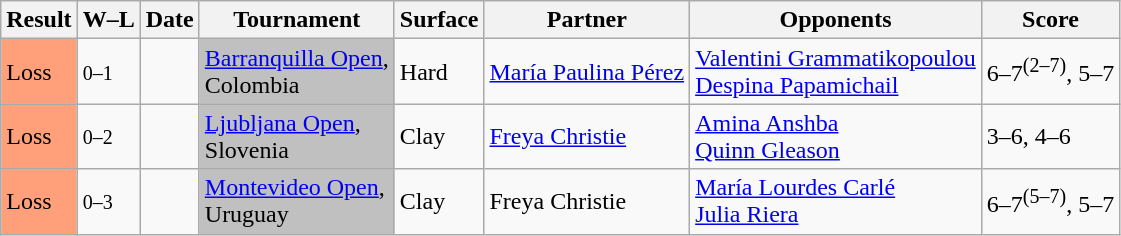<table class="sortable wikitable">
<tr>
<th>Result</th>
<th class="unsortable">W–L</th>
<th>Date</th>
<th>Tournament</th>
<th>Surface</th>
<th>Partner</th>
<th>Opponents</th>
<th class="unsortable">Score</th>
</tr>
<tr>
<td style=background:#FFA07A>Loss</td>
<td><small>0–1</small></td>
<td><a href='#'></a></td>
<td bgcolor=silver><a href='#'>Barranquilla Open</a>, <br>Colombia</td>
<td>Hard</td>
<td> <a href='#'>María Paulina Pérez</a></td>
<td> <a href='#'>Valentini Grammatikopoulou</a> <br> <a href='#'>Despina Papamichail</a></td>
<td>6–7<sup>(2–7)</sup>, 5–7</td>
</tr>
<tr>
<td style=background:#ffa07a>Loss</td>
<td><small>0–2</small></td>
<td><a href='#'></a></td>
<td bgcolor=silver><a href='#'>Ljubljana Open</a>, <br>Slovenia</td>
<td>Clay</td>
<td> <a href='#'>Freya Christie</a></td>
<td> <a href='#'>Amina Anshba</a> <br> <a href='#'>Quinn Gleason</a></td>
<td>3–6, 4–6</td>
</tr>
<tr>
<td style="background:#ffa07a;">Loss</td>
<td><small>0–3</small></td>
<td><a href='#'></a></td>
<td bgcolor=silver><a href='#'>Montevideo Open</a>, <br>Uruguay</td>
<td>Clay</td>
<td> Freya Christie</td>
<td> <a href='#'>María Lourdes Carlé</a> <br> <a href='#'>Julia Riera</a></td>
<td>6–7<sup>(5–7)</sup>, 5–7</td>
</tr>
</table>
